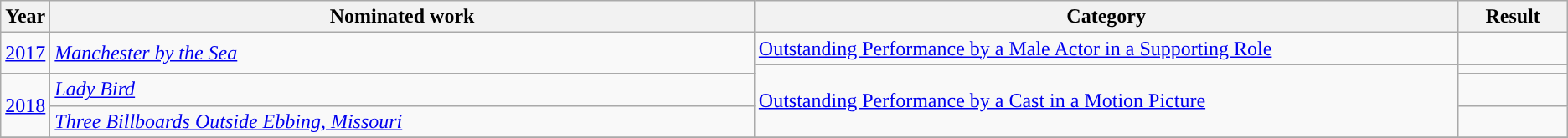<table class="wikitable">
<tr>
<th scope="col" style="width:1em;">Year</th>
<th scope="col" style="width:35em;">Nominated work</th>
<th scope="col" style="width:35em;">Category</th>
<th scope="col" style="width:5em;">Result</th>
</tr>
<tr>
<td rowspan="2"><a href='#'>2017</a></td>
<td rowspan="2"><em><a href='#'>Manchester by the Sea</a></em></td>
<td><a href='#'>Outstanding Performance by a Male Actor in a Supporting Role</a></td>
<td></td>
</tr>
<tr>
<td rowspan=3><a href='#'>Outstanding Performance by a Cast in a Motion Picture</a></td>
<td></td>
</tr>
<tr>
<td rowspan="2"><a href='#'>2018</a></td>
<td><em><a href='#'>Lady Bird</a></em></td>
<td></td>
</tr>
<tr>
<td><em><a href='#'>Three Billboards Outside Ebbing, Missouri</a></em></td>
<td></td>
</tr>
<tr>
</tr>
</table>
